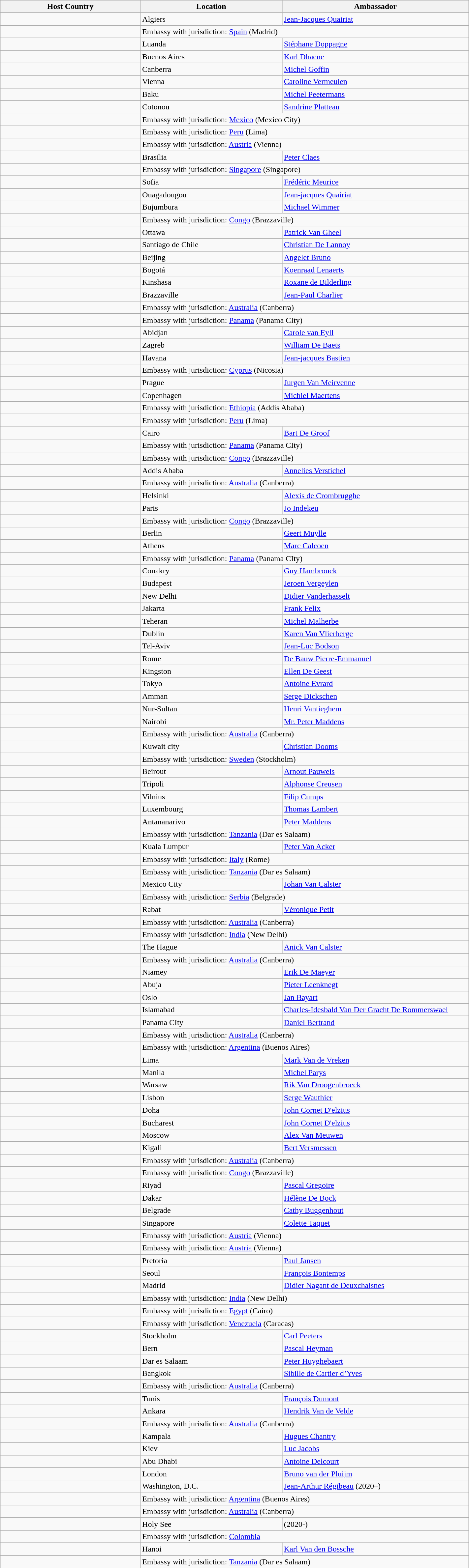<table class="wikitable" width=75%>
<tr>
<th width="300">Host Country</th>
<th width="300">Location</th>
<th width="400">Ambassador</th>
</tr>
<tr>
<td></td>
<td>Algiers</td>
<td><a href='#'>Jean-Jacques Quairiat</a></td>
</tr>
<tr>
<td></td>
<td colspan="2">Embassy with jurisdiction: <a href='#'>Spain</a> (Madrid)</td>
</tr>
<tr>
<td></td>
<td>Luanda</td>
<td><a href='#'>Stéphane Doppagne</a></td>
</tr>
<tr>
<td></td>
<td>Buenos Aires</td>
<td><a href='#'>Karl Dhaene</a></td>
</tr>
<tr>
<td></td>
<td>Canberra</td>
<td><a href='#'>Michel Goffin</a></td>
</tr>
<tr>
<td></td>
<td>Vienna</td>
<td><a href='#'>Caroline Vermeulen</a></td>
</tr>
<tr>
<td></td>
<td>Baku</td>
<td><a href='#'>Michel Peetermans</a></td>
</tr>
<tr>
<td></td>
<td>Cotonou</td>
<td><a href='#'>Sandrine Platteau</a></td>
</tr>
<tr>
<td></td>
<td colspan="2">Embassy with jurisdiction: <a href='#'>Mexico</a> (Mexico City)</td>
</tr>
<tr>
<td></td>
<td colspan="2">Embassy with jurisdiction: <a href='#'>Peru</a> (Lima)</td>
</tr>
<tr>
<td></td>
<td colspan="2">Embassy with jurisdiction: <a href='#'>Austria</a> (Vienna)</td>
</tr>
<tr>
<td></td>
<td>Brasília</td>
<td><a href='#'>Peter Claes</a></td>
</tr>
<tr>
<td></td>
<td colspan="2">Embassy with jurisdiction: <a href='#'>Singapore</a> (Singapore)</td>
</tr>
<tr>
<td></td>
<td>Sofia</td>
<td><a href='#'>Frédéric Meurice</a></td>
</tr>
<tr>
<td></td>
<td>Ouagadougou</td>
<td><a href='#'>Jean-jacques Quairiat</a></td>
</tr>
<tr>
<td></td>
<td>Bujumbura</td>
<td><a href='#'>Michael Wimmer</a></td>
</tr>
<tr>
<td></td>
<td colspan="2">Embassy with jurisdiction: <a href='#'>Congo</a> (Brazzaville)</td>
</tr>
<tr>
<td></td>
<td>Ottawa</td>
<td><a href='#'>Patrick Van Gheel</a></td>
</tr>
<tr>
<td></td>
<td>Santiago de Chile</td>
<td><a href='#'>Christian De Lannoy</a></td>
</tr>
<tr>
<td></td>
<td>Beijing</td>
<td><a href='#'>Angelet Bruno</a></td>
</tr>
<tr>
<td></td>
<td>Bogotá</td>
<td><a href='#'>Koenraad Lenaerts</a></td>
</tr>
<tr>
<td></td>
<td>Kinshasa</td>
<td><a href='#'>Roxane de Bilderling</a></td>
</tr>
<tr>
<td></td>
<td>Brazzaville</td>
<td><a href='#'>Jean-Paul Charlier</a></td>
</tr>
<tr>
<td></td>
<td colspan="2">Embassy with jurisdiction: <a href='#'>Australia</a> (Canberra)</td>
</tr>
<tr>
<td></td>
<td colspan="2">Embassy with jurisdiction: <a href='#'>Panama</a> (Panama CIty)</td>
</tr>
<tr>
<td></td>
<td>Abidjan</td>
<td><a href='#'>Carole van Eyll</a></td>
</tr>
<tr>
<td></td>
<td>Zagreb</td>
<td><a href='#'>William De Baets</a></td>
</tr>
<tr>
<td></td>
<td>Havana</td>
<td><a href='#'>Jean-jacques Bastien</a></td>
</tr>
<tr>
<td></td>
<td colspan="2">Embassy with jurisdiction: <a href='#'>Cyprus</a> (Nicosia)</td>
</tr>
<tr>
<td></td>
<td>Prague</td>
<td><a href='#'>Jurgen Van Meirvenne</a></td>
</tr>
<tr>
<td></td>
<td>Copenhagen</td>
<td><a href='#'>Michiel Maertens</a></td>
</tr>
<tr>
<td></td>
<td colspan="2">Embassy with jurisdiction: <a href='#'>Ethiopia</a> (Addis Ababa)</td>
</tr>
<tr>
<td></td>
<td colspan="2">Embassy with jurisdiction: <a href='#'>Peru</a> (Lima)</td>
</tr>
<tr>
<td></td>
<td>Cairo</td>
<td><a href='#'>Bart De Groof</a></td>
</tr>
<tr>
<td></td>
<td colspan="2">Embassy with jurisdiction: <a href='#'>Panama</a> (Panama CIty)</td>
</tr>
<tr>
<td></td>
<td colspan="2">Embassy with jurisdiction: <a href='#'>Congo</a> (Brazzaville)</td>
</tr>
<tr>
<td></td>
<td>Addis Ababa</td>
<td><a href='#'>Annelies Verstichel</a></td>
</tr>
<tr>
<td></td>
<td colspan="2">Embassy with jurisdiction: <a href='#'>Australia</a> (Canberra)</td>
</tr>
<tr>
<td></td>
<td>Helsinki</td>
<td><a href='#'>Alexis de Crombrugghe</a></td>
</tr>
<tr>
<td></td>
<td>Paris</td>
<td><a href='#'>Jo Indekeu</a></td>
</tr>
<tr>
<td></td>
<td colspan="2">Embassy with jurisdiction: <a href='#'>Congo</a> (Brazzaville)</td>
</tr>
<tr>
<td></td>
<td>Berlin</td>
<td><a href='#'>Geert Muylle</a></td>
</tr>
<tr>
<td></td>
<td>Athens</td>
<td><a href='#'>Marc Calcoen</a></td>
</tr>
<tr>
<td></td>
<td colspan="2">Embassy with jurisdiction: <a href='#'>Panama</a> (Panama CIty)</td>
</tr>
<tr>
<td></td>
<td>Conakry</td>
<td><a href='#'>Guy Hambrouck</a></td>
</tr>
<tr>
<td></td>
<td>Budapest</td>
<td><a href='#'>Jeroen Vergeylen</a></td>
</tr>
<tr>
<td></td>
<td>New Delhi</td>
<td><a href='#'>Didier Vanderhasselt</a></td>
</tr>
<tr>
<td></td>
<td>Jakarta</td>
<td><a href='#'>Frank Felix</a></td>
</tr>
<tr>
<td></td>
<td>Teheran</td>
<td><a href='#'>Michel Malherbe</a></td>
</tr>
<tr>
<td></td>
<td>Dublin</td>
<td><a href='#'>Karen Van Vlierberge</a></td>
</tr>
<tr>
<td></td>
<td>Tel-Aviv</td>
<td><a href='#'>Jean-Luc Bodson</a></td>
</tr>
<tr>
<td></td>
<td>Rome</td>
<td><a href='#'>De Bauw Pierre-Emmanuel</a></td>
</tr>
<tr>
<td></td>
<td>Kingston</td>
<td><a href='#'>Ellen De Geest</a></td>
</tr>
<tr>
<td></td>
<td>Tokyo</td>
<td><a href='#'>Antoine Evrard</a></td>
</tr>
<tr>
<td></td>
<td>Amman</td>
<td><a href='#'>Serge Dickschen</a></td>
</tr>
<tr>
<td></td>
<td>Nur-Sultan</td>
<td><a href='#'>Henri Vantieghem</a></td>
</tr>
<tr>
<td></td>
<td>Nairobi</td>
<td><a href='#'>Mr. Peter Maddens</a></td>
</tr>
<tr>
<td></td>
<td colspan="2">Embassy with jurisdiction: <a href='#'>Australia</a> (Canberra)</td>
</tr>
<tr>
<td></td>
<td>Kuwait city</td>
<td><a href='#'>Christian Dooms</a></td>
</tr>
<tr>
<td></td>
<td colspan="2">Embassy with jurisdiction: <a href='#'>Sweden</a> (Stockholm)</td>
</tr>
<tr>
<td></td>
<td>Beirout</td>
<td><a href='#'>Arnout Pauwels</a></td>
</tr>
<tr>
<td></td>
<td>Tripoli</td>
<td><a href='#'>Alphonse Creusen</a></td>
</tr>
<tr>
<td></td>
<td>Vilnius</td>
<td><a href='#'>Filip Cumps</a></td>
</tr>
<tr>
<td></td>
<td>Luxembourg</td>
<td><a href='#'>Thomas Lambert</a></td>
</tr>
<tr>
<td></td>
<td>Antananarivo</td>
<td><a href='#'>Peter Maddens</a></td>
</tr>
<tr>
<td></td>
<td colspan="2">Embassy with jurisdiction: <a href='#'>Tanzania</a> (Dar es Salaam)</td>
</tr>
<tr>
<td></td>
<td>Kuala Lumpur</td>
<td><a href='#'>Peter Van Acker</a></td>
</tr>
<tr>
<td></td>
<td colspan="2">Embassy with jurisdiction: <a href='#'>Italy</a> (Rome)</td>
</tr>
<tr>
<td></td>
<td colspan="2">Embassy with jurisdiction: <a href='#'>Tanzania</a> (Dar es Salaam)</td>
</tr>
<tr>
<td></td>
<td>Mexico City</td>
<td><a href='#'>Johan Van Calster</a></td>
</tr>
<tr>
<td></td>
<td colspan="2">Embassy with jurisdiction: <a href='#'>Serbia</a> (Belgrade)</td>
</tr>
<tr>
<td></td>
<td>Rabat</td>
<td><a href='#'>Véronique Petit</a></td>
</tr>
<tr>
<td></td>
<td colspan="2">Embassy with jurisdiction: <a href='#'>Australia</a> (Canberra)</td>
</tr>
<tr>
<td></td>
<td colspan="2">Embassy with jurisdiction: <a href='#'>India</a> (New Delhi)</td>
</tr>
<tr>
<td></td>
<td>The Hague</td>
<td><a href='#'>Anick Van Calster</a></td>
</tr>
<tr>
<td></td>
<td colspan="2">Embassy with jurisdiction: <a href='#'>Australia</a> (Canberra)</td>
</tr>
<tr>
<td></td>
<td>Niamey</td>
<td><a href='#'>Erik De Maeyer</a></td>
</tr>
<tr>
<td></td>
<td>Abuja</td>
<td><a href='#'>Pieter Leenknegt</a></td>
</tr>
<tr>
<td></td>
<td>Oslo</td>
<td><a href='#'>Jan Bayart</a></td>
</tr>
<tr>
<td></td>
<td>Islamabad</td>
<td><a href='#'>Charles-Idesbald Van Der Gracht De Rommerswael</a></td>
</tr>
<tr>
<td></td>
<td>Panama CIty</td>
<td><a href='#'>Daniel Bertrand</a></td>
</tr>
<tr>
<td></td>
<td colspan="2">Embassy with jurisdiction: <a href='#'>Australia</a> (Canberra)</td>
</tr>
<tr>
<td></td>
<td colspan="2">Embassy with jurisdiction: <a href='#'>Argentina</a> (Buenos Aires)</td>
</tr>
<tr>
<td></td>
<td>Lima</td>
<td><a href='#'>Mark Van de Vreken</a></td>
</tr>
<tr>
<td></td>
<td>Manila</td>
<td><a href='#'>Michel Parys</a></td>
</tr>
<tr>
<td></td>
<td>Warsaw</td>
<td><a href='#'>Rik Van Droogenbroeck</a></td>
</tr>
<tr>
<td></td>
<td>Lisbon</td>
<td><a href='#'>Serge Wauthier</a></td>
</tr>
<tr>
<td></td>
<td>Doha</td>
<td><a href='#'>John Cornet D'elzius</a></td>
</tr>
<tr>
<td></td>
<td>Bucharest</td>
<td><a href='#'>John Cornet D'elzius</a></td>
</tr>
<tr>
<td></td>
<td>Moscow</td>
<td><a href='#'>Alex Van Meuwen</a></td>
</tr>
<tr>
<td></td>
<td>Kigali</td>
<td><a href='#'>Bert Versmessen</a></td>
</tr>
<tr>
<td></td>
<td colspan="2">Embassy with jurisdiction: <a href='#'>Australia</a> (Canberra)</td>
</tr>
<tr>
<td></td>
<td colspan="2">Embassy with jurisdiction: <a href='#'>Congo</a> (Brazzaville)</td>
</tr>
<tr>
<td></td>
<td>Riyad</td>
<td><a href='#'>Pascal Gregoire</a></td>
</tr>
<tr>
<td></td>
<td>Dakar</td>
<td><a href='#'>Hélène De Bock</a></td>
</tr>
<tr>
<td></td>
<td>Belgrade</td>
<td><a href='#'>Cathy Buggenhout</a></td>
</tr>
<tr>
<td></td>
<td>Singapore</td>
<td><a href='#'>Colette Taquet</a></td>
</tr>
<tr>
<td></td>
<td colspan="2">Embassy with jurisdiction: <a href='#'>Austria</a> (Vienna)</td>
</tr>
<tr>
<td></td>
<td colspan="2">Embassy with jurisdiction: <a href='#'>Austria</a> (Vienna)</td>
</tr>
<tr>
<td></td>
<td>Pretoria</td>
<td><a href='#'>Paul Jansen</a></td>
</tr>
<tr>
<td></td>
<td>Seoul</td>
<td><a href='#'>François Bontemps</a></td>
</tr>
<tr>
<td></td>
<td>Madrid</td>
<td><a href='#'>Didier Nagant de Deuxchaisnes</a></td>
</tr>
<tr>
<td></td>
<td colspan="2">Embassy with jurisdiction: <a href='#'>India</a> (New Delhi)</td>
</tr>
<tr>
<td></td>
<td colspan="2">Embassy with jurisdiction: <a href='#'>Egypt</a> (Cairo)</td>
</tr>
<tr>
<td></td>
<td colspan="2">Embassy with jurisdiction: <a href='#'>Venezuela</a> (Caracas)</td>
</tr>
<tr>
<td></td>
<td>Stockholm</td>
<td><a href='#'>Carl Peeters</a></td>
</tr>
<tr>
<td></td>
<td>Bern</td>
<td><a href='#'>Pascal Heyman</a></td>
</tr>
<tr>
<td></td>
<td>Dar es Salaam</td>
<td><a href='#'>Peter Huyghebaert</a></td>
</tr>
<tr>
<td></td>
<td>Bangkok</td>
<td><a href='#'>Sibille de Cartier d’Yves</a></td>
</tr>
<tr>
<td></td>
<td colspan="2">Embassy with jurisdiction: <a href='#'>Australia</a> (Canberra)</td>
</tr>
<tr>
<td></td>
<td>Tunis</td>
<td><a href='#'>François Dumont</a></td>
</tr>
<tr>
<td></td>
<td>Ankara</td>
<td><a href='#'>Hendrik Van de Velde</a></td>
</tr>
<tr>
<td></td>
<td colspan="2">Embassy with jurisdiction: <a href='#'>Australia</a> (Canberra)</td>
</tr>
<tr>
<td></td>
<td>Kampala</td>
<td><a href='#'>Hugues Chantry</a></td>
</tr>
<tr>
<td></td>
<td>Kiev</td>
<td><a href='#'>Luc Jacobs</a></td>
</tr>
<tr>
<td></td>
<td>Abu Dhabi</td>
<td><a href='#'>Antoine Delcourt</a></td>
</tr>
<tr>
<td></td>
<td>London</td>
<td><a href='#'>Bruno van der Pluijm</a></td>
</tr>
<tr>
<td></td>
<td>Washington, D.C.</td>
<td><a href='#'>Jean-Arthur Régibeau</a> (2020–)</td>
</tr>
<tr>
<td></td>
<td colspan="2">Embassy with jurisdiction: <a href='#'>Argentina</a> (Buenos Aires)</td>
</tr>
<tr>
<td></td>
<td colspan="2">Embassy with jurisdiction: <a href='#'>Australia</a> (Canberra)</td>
</tr>
<tr>
<td></td>
<td>Holy See</td>
<td> (2020-)</td>
</tr>
<tr>
<td></td>
<td colspan="2">Embassy with jurisdiction: <a href='#'>Colombia</a></td>
</tr>
<tr>
<td></td>
<td>Hanoi</td>
<td><a href='#'>Karl Van den Bossche</a></td>
</tr>
<tr>
<td></td>
<td colspan="2">Embassy with jurisdiction: <a href='#'>Tanzania</a> (Dar es Salaam)</td>
</tr>
</table>
